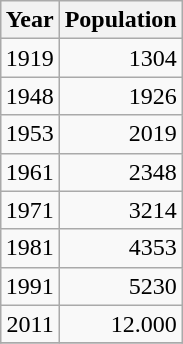<table class="wikitable sortable" style="float:right; margin-left:1em; text-align:right;">
<tr>
<th>Year</th>
<th>Population</th>
</tr>
<tr>
<td>1919</td>
<td>1304</td>
</tr>
<tr>
<td>1948</td>
<td>1926</td>
</tr>
<tr>
<td>1953</td>
<td>2019</td>
</tr>
<tr>
<td>1961</td>
<td>2348</td>
</tr>
<tr>
<td>1971</td>
<td>3214</td>
</tr>
<tr>
<td>1981</td>
<td>4353</td>
</tr>
<tr>
<td>1991</td>
<td>5230</td>
</tr>
<tr>
<td>2011</td>
<td>12.000</td>
</tr>
<tr>
</tr>
</table>
